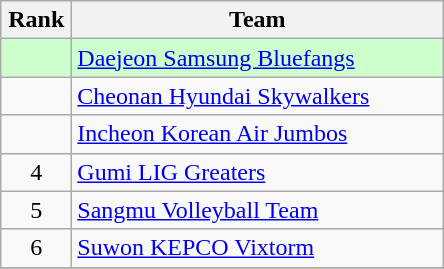<table class="wikitable" style="text-align: center;">
<tr>
<th width=40>Rank</th>
<th width=240>Team</th>
</tr>
<tr bgcolor=#ccffcc>
<td></td>
<td align=left><a href='#'>Daejeon Samsung Bluefangs</a></td>
</tr>
<tr>
<td></td>
<td align=left><a href='#'>Cheonan Hyundai Skywalkers</a></td>
</tr>
<tr>
<td></td>
<td align=left><a href='#'>Incheon Korean Air Jumbos</a></td>
</tr>
<tr>
<td>4</td>
<td align=left><a href='#'>Gumi LIG Greaters</a></td>
</tr>
<tr>
<td>5</td>
<td align=left><a href='#'>Sangmu Volleyball Team</a></td>
</tr>
<tr>
<td>6</td>
<td align=left><a href='#'>Suwon KEPCO Vixtorm</a></td>
</tr>
<tr>
</tr>
</table>
